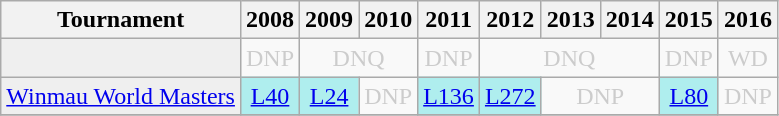<table class="wikitable">
<tr>
<th>Tournament</th>
<th>2008</th>
<th>2009</th>
<th>2010</th>
<th>2011</th>
<th>2012</th>
<th>2013</th>
<th>2014</th>
<th>2015</th>
<th>2016</th>
</tr>
<tr>
<td style="background:#efefef;"></td>
<td style="text-align:center; color:#ccc;">DNP</td>
<td colspan="2" style="text-align:center; color:#ccc;">DNQ</td>
<td style="text-align:center; color:#ccc;">DNP</td>
<td colspan="3" style="text-align:center; color:#ccc;">DNQ</td>
<td style="text-align:center; color:#ccc;">DNP</td>
<td style="text-align:center; color:#ccc;">WD</td>
</tr>
<tr>
<td style="background:#efefef;"><a href='#'>Winmau World Masters</a></td>
<td style="text-align:center; background:#afeeee;"><a href='#'>L40</a></td>
<td style="text-align:center; background:#afeeee;"><a href='#'>L24</a></td>
<td style="text-align:center; color:#ccc;">DNP</td>
<td style="text-align:center; background:#afeeee;"><a href='#'>L136</a></td>
<td style="text-align:center; background:#afeeee;"><a href='#'>L272</a></td>
<td colspan="2" style="text-align:center; color:#ccc;">DNP</td>
<td style="text-align:center; background:#afeeee;"><a href='#'>L80</a></td>
<td style="text-align:center; color:#ccc;">DNP</td>
</tr>
<tr>
</tr>
</table>
